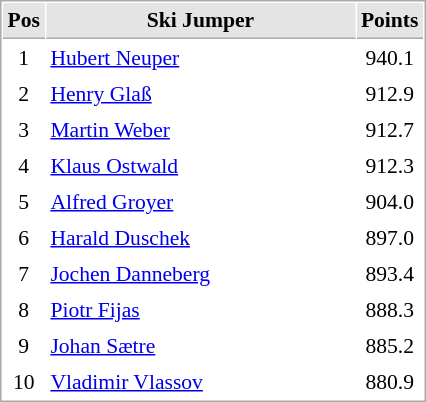<table cellspacing="1" cellpadding="3" style="border:1px solid #AAAAAA;font-size:90%">
<tr bgcolor="#E4E4E4">
<th style="border-bottom:1px solid #AAAAAA" width=10>Pos</th>
<th style="border-bottom:1px solid #AAAAAA" width=200>Ski Jumper</th>
<th style="border-bottom:1px solid #AAAAAA" width=20>Points</th>
</tr>
<tr align="center">
<td>1</td>
<td align="left"> <a href='#'>Hubert Neuper</a></td>
<td>940.1</td>
</tr>
<tr align="center">
<td>2</td>
<td align="left"> <a href='#'>Henry Glaß</a></td>
<td>912.9</td>
</tr>
<tr align="center">
<td>3</td>
<td align="left"> <a href='#'>Martin Weber</a></td>
<td>912.7</td>
</tr>
<tr align="center">
<td>4</td>
<td align="left"> <a href='#'>Klaus Ostwald</a></td>
<td>912.3</td>
</tr>
<tr align="center">
<td>5</td>
<td align="left"> <a href='#'>Alfred Groyer</a></td>
<td>904.0</td>
</tr>
<tr align="center">
<td>6</td>
<td align="left"> <a href='#'>Harald Duschek</a></td>
<td>897.0</td>
</tr>
<tr align="center">
<td>7</td>
<td align="left"> <a href='#'>Jochen Danneberg</a></td>
<td>893.4</td>
</tr>
<tr align="center">
<td>8</td>
<td align="left"> <a href='#'>Piotr Fijas</a></td>
<td>888.3</td>
</tr>
<tr align="center">
<td>9</td>
<td align="left"> <a href='#'>Johan Sætre</a></td>
<td>885.2</td>
</tr>
<tr align="center">
<td>10</td>
<td align="left"> <a href='#'>Vladimir Vlassov</a></td>
<td>880.9</td>
</tr>
</table>
